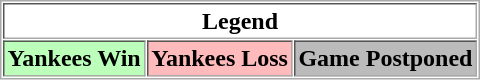<table align="center" border="1" cellpadding="2" cellspacing="1" style="border:1px solid #aaa">
<tr>
<th colspan="3">Legend</th>
</tr>
<tr>
<th bgcolor="bbffbb">Yankees Win</th>
<th bgcolor="ffbbbb">Yankees Loss</th>
<th bgcolor="bbbbbb">Game Postponed</th>
</tr>
</table>
